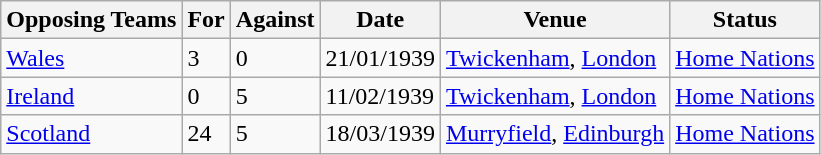<table class="wikitable">
<tr>
<th>Opposing Teams</th>
<th>For</th>
<th>Against</th>
<th>Date</th>
<th>Venue</th>
<th>Status</th>
</tr>
<tr>
<td><a href='#'>Wales</a></td>
<td>3</td>
<td>0</td>
<td>21/01/1939</td>
<td><a href='#'>Twickenham</a>, <a href='#'>London</a></td>
<td><a href='#'>Home Nations</a></td>
</tr>
<tr>
<td><a href='#'>Ireland</a></td>
<td>0</td>
<td>5</td>
<td>11/02/1939</td>
<td><a href='#'>Twickenham</a>, <a href='#'>London</a></td>
<td><a href='#'>Home Nations</a></td>
</tr>
<tr>
<td><a href='#'>Scotland</a></td>
<td>24</td>
<td>5</td>
<td>18/03/1939</td>
<td><a href='#'>Murryfield</a>, <a href='#'>Edinburgh</a></td>
<td><a href='#'>Home Nations</a></td>
</tr>
</table>
